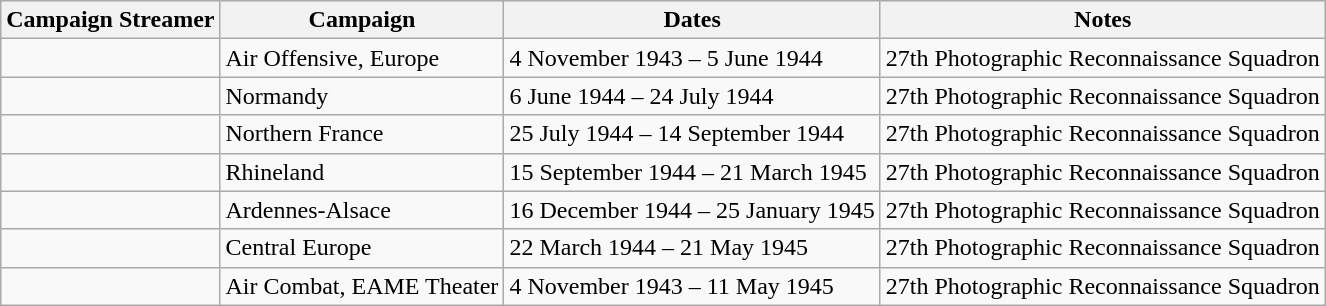<table class="wikitable">
<tr style="background:#efefef;">
<th>Campaign Streamer</th>
<th>Campaign</th>
<th>Dates</th>
<th>Notes</th>
</tr>
<tr>
<td></td>
<td>Air Offensive, Europe</td>
<td>4 November 1943 – 5 June 1944</td>
<td>27th Photographic Reconnaissance Squadron</td>
</tr>
<tr>
<td></td>
<td>Normandy</td>
<td>6 June 1944 – 24 July 1944</td>
<td>27th Photographic Reconnaissance Squadron</td>
</tr>
<tr>
<td></td>
<td>Northern France</td>
<td>25 July 1944 – 14 September 1944</td>
<td>27th Photographic Reconnaissance Squadron</td>
</tr>
<tr>
<td></td>
<td>Rhineland</td>
<td>15 September 1944 – 21 March 1945</td>
<td>27th Photographic Reconnaissance Squadron</td>
</tr>
<tr>
<td></td>
<td>Ardennes-Alsace</td>
<td>16 December 1944 – 25 January 1945</td>
<td>27th Photographic Reconnaissance Squadron</td>
</tr>
<tr>
<td></td>
<td>Central Europe</td>
<td>22 March 1944 – 21 May 1945</td>
<td>27th Photographic Reconnaissance Squadron</td>
</tr>
<tr>
<td></td>
<td>Air Combat, EAME Theater</td>
<td>4 November 1943 – 11 May 1945</td>
<td>27th Photographic Reconnaissance Squadron</td>
</tr>
</table>
